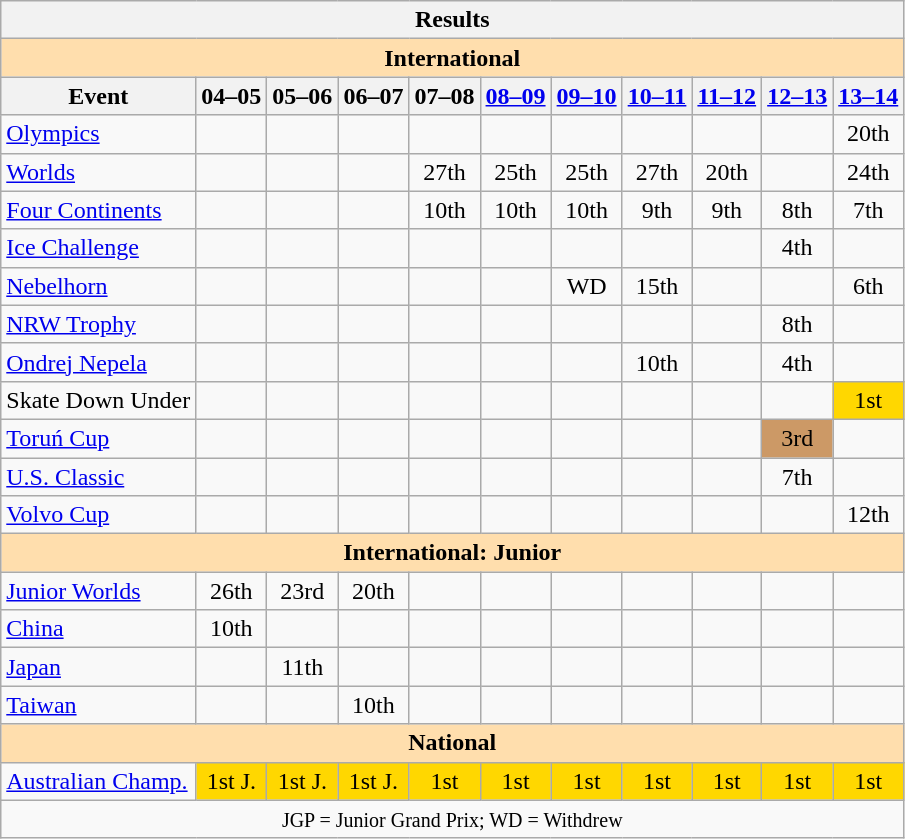<table class="wikitable" style="text-align:center">
<tr>
<th colspan=11 align=center><strong>Results</strong></th>
</tr>
<tr>
<th style="background-color: #ffdead; " colspan=11 align=center><strong>International</strong></th>
</tr>
<tr>
<th>Event</th>
<th>04–05</th>
<th>05–06</th>
<th>06–07</th>
<th>07–08</th>
<th><a href='#'>08–09</a></th>
<th><a href='#'>09–10</a></th>
<th><a href='#'>10–11</a></th>
<th><a href='#'>11–12</a></th>
<th><a href='#'>12–13</a></th>
<th><a href='#'>13–14</a></th>
</tr>
<tr>
<td align=left><a href='#'>Olympics</a></td>
<td></td>
<td></td>
<td></td>
<td></td>
<td></td>
<td></td>
<td></td>
<td></td>
<td></td>
<td>20th</td>
</tr>
<tr>
<td align=left><a href='#'>Worlds</a></td>
<td></td>
<td></td>
<td></td>
<td>27th</td>
<td>25th</td>
<td>25th</td>
<td>27th</td>
<td>20th</td>
<td></td>
<td>24th</td>
</tr>
<tr>
<td align=left><a href='#'>Four Continents</a></td>
<td></td>
<td></td>
<td></td>
<td>10th</td>
<td>10th</td>
<td>10th</td>
<td>9th</td>
<td>9th</td>
<td>8th</td>
<td>7th</td>
</tr>
<tr>
<td align=left><a href='#'>Ice Challenge</a></td>
<td></td>
<td></td>
<td></td>
<td></td>
<td></td>
<td></td>
<td></td>
<td></td>
<td>4th</td>
<td></td>
</tr>
<tr>
<td align=left><a href='#'>Nebelhorn</a></td>
<td></td>
<td></td>
<td></td>
<td></td>
<td></td>
<td>WD</td>
<td>15th</td>
<td></td>
<td></td>
<td>6th</td>
</tr>
<tr>
<td align=left><a href='#'>NRW Trophy</a></td>
<td></td>
<td></td>
<td></td>
<td></td>
<td></td>
<td></td>
<td></td>
<td></td>
<td>8th</td>
<td></td>
</tr>
<tr>
<td align=left><a href='#'>Ondrej Nepela</a></td>
<td></td>
<td></td>
<td></td>
<td></td>
<td></td>
<td></td>
<td>10th</td>
<td></td>
<td>4th</td>
<td></td>
</tr>
<tr>
<td align=left>Skate Down Under</td>
<td></td>
<td></td>
<td></td>
<td></td>
<td></td>
<td></td>
<td></td>
<td></td>
<td></td>
<td bgcolor=gold>1st</td>
</tr>
<tr>
<td align=left><a href='#'>Toruń Cup</a></td>
<td></td>
<td></td>
<td></td>
<td></td>
<td></td>
<td></td>
<td></td>
<td></td>
<td bgcolor=cc9966>3rd</td>
<td></td>
</tr>
<tr>
<td align=left><a href='#'>U.S. Classic</a></td>
<td></td>
<td></td>
<td></td>
<td></td>
<td></td>
<td></td>
<td></td>
<td></td>
<td>7th</td>
<td></td>
</tr>
<tr>
<td align=left><a href='#'>Volvo Cup</a></td>
<td></td>
<td></td>
<td></td>
<td></td>
<td></td>
<td></td>
<td></td>
<td></td>
<td></td>
<td>12th</td>
</tr>
<tr>
<th style="background-color: #ffdead; " colspan=11 align=center><strong>International: Junior</strong></th>
</tr>
<tr>
<td align=left><a href='#'>Junior Worlds</a></td>
<td>26th</td>
<td>23rd</td>
<td>20th</td>
<td></td>
<td></td>
<td></td>
<td></td>
<td></td>
<td></td>
<td></td>
</tr>
<tr>
<td align=left> <a href='#'>China</a></td>
<td>10th</td>
<td></td>
<td></td>
<td></td>
<td></td>
<td></td>
<td></td>
<td></td>
<td></td>
<td></td>
</tr>
<tr>
<td align=left> <a href='#'>Japan</a></td>
<td></td>
<td>11th</td>
<td></td>
<td></td>
<td></td>
<td></td>
<td></td>
<td></td>
<td></td>
<td></td>
</tr>
<tr>
<td align=left> <a href='#'>Taiwan</a></td>
<td></td>
<td></td>
<td>10th</td>
<td></td>
<td></td>
<td></td>
<td></td>
<td></td>
<td></td>
<td></td>
</tr>
<tr>
<th style="background-color: #ffdead; " colspan=11 align=center><strong>National</strong></th>
</tr>
<tr>
<td align=left><a href='#'>Australian Champ.</a></td>
<td bgcolor=gold>1st J.</td>
<td bgcolor=gold>1st J.</td>
<td bgcolor=gold>1st J.</td>
<td bgcolor=gold>1st</td>
<td bgcolor=gold>1st</td>
<td bgcolor=gold>1st</td>
<td bgcolor=gold>1st</td>
<td bgcolor=gold>1st</td>
<td bgcolor=gold>1st</td>
<td bgcolor=gold>1st</td>
</tr>
<tr>
<td colspan=11 align=center><small> JGP = Junior Grand Prix; WD = Withdrew </small></td>
</tr>
</table>
